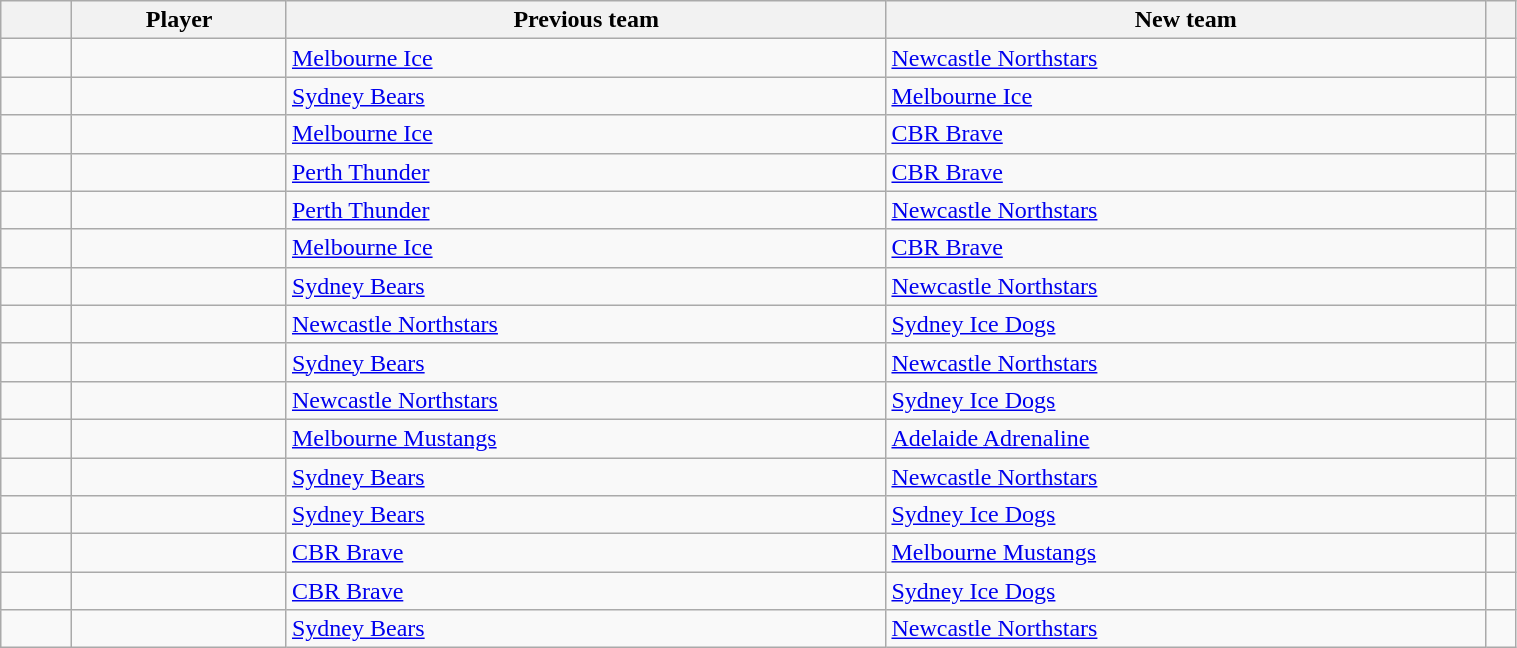<table class="sortable wikitable" width=80% font-size=90%>
<tr>
<th width=40></th>
<th>Player</th>
<th>Previous team</th>
<th>New team</th>
<th class="unsortable"></th>
</tr>
<tr>
<td align="center"></td>
<td></td>
<td><a href='#'>Melbourne Ice</a></td>
<td><a href='#'>Newcastle Northstars</a></td>
<td></td>
</tr>
<tr>
<td align="center"></td>
<td></td>
<td><a href='#'>Sydney Bears</a></td>
<td><a href='#'>Melbourne Ice</a></td>
<td></td>
</tr>
<tr>
<td align="center"></td>
<td></td>
<td><a href='#'>Melbourne Ice</a></td>
<td><a href='#'>CBR Brave</a></td>
<td></td>
</tr>
<tr>
<td align="center"></td>
<td></td>
<td><a href='#'>Perth Thunder</a></td>
<td><a href='#'>CBR Brave</a></td>
<td></td>
</tr>
<tr>
<td align="center"></td>
<td></td>
<td><a href='#'>Perth Thunder</a></td>
<td><a href='#'>Newcastle Northstars</a></td>
<td></td>
</tr>
<tr>
<td align="center"></td>
<td></td>
<td><a href='#'>Melbourne Ice</a></td>
<td><a href='#'>CBR Brave</a></td>
<td></td>
</tr>
<tr>
<td align="center"></td>
<td></td>
<td><a href='#'>Sydney Bears</a></td>
<td><a href='#'>Newcastle Northstars</a></td>
<td></td>
</tr>
<tr>
<td align="center"></td>
<td></td>
<td><a href='#'>Newcastle Northstars</a></td>
<td><a href='#'>Sydney Ice Dogs</a></td>
<td></td>
</tr>
<tr>
<td align="center"></td>
<td></td>
<td><a href='#'>Sydney Bears</a></td>
<td><a href='#'>Newcastle Northstars</a></td>
<td></td>
</tr>
<tr>
<td align="center"></td>
<td></td>
<td><a href='#'>Newcastle Northstars</a></td>
<td><a href='#'>Sydney Ice Dogs</a></td>
<td></td>
</tr>
<tr>
<td align="center"></td>
<td></td>
<td><a href='#'>Melbourne Mustangs</a></td>
<td><a href='#'>Adelaide Adrenaline</a></td>
<td></td>
</tr>
<tr>
<td align="center"></td>
<td></td>
<td><a href='#'>Sydney Bears</a></td>
<td><a href='#'>Newcastle Northstars</a></td>
<td></td>
</tr>
<tr>
<td align="center"></td>
<td></td>
<td><a href='#'>Sydney Bears</a></td>
<td><a href='#'>Sydney Ice Dogs</a></td>
<td></td>
</tr>
<tr>
<td align="center"></td>
<td></td>
<td><a href='#'>CBR Brave</a></td>
<td><a href='#'>Melbourne Mustangs</a></td>
<td></td>
</tr>
<tr>
<td align="center"></td>
<td></td>
<td><a href='#'>CBR Brave</a></td>
<td><a href='#'>Sydney Ice Dogs</a></td>
<td></td>
</tr>
<tr>
<td align="center"></td>
<td></td>
<td><a href='#'>Sydney Bears</a></td>
<td><a href='#'>Newcastle Northstars</a></td>
<td></td>
</tr>
</table>
